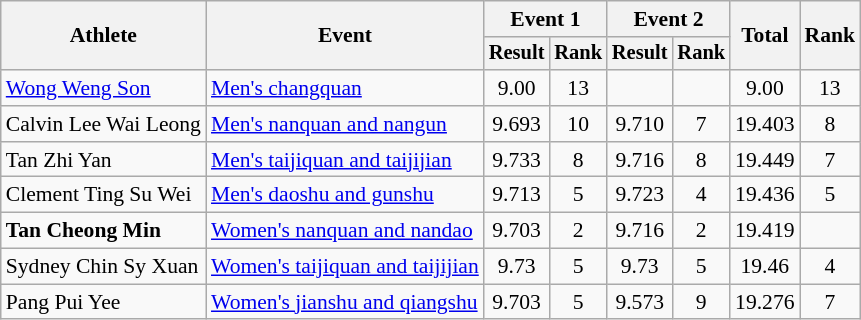<table class="wikitable" style="font-size:90%;text-align:center">
<tr>
<th rowspan="2">Athlete</th>
<th rowspan="2">Event</th>
<th colspan="2">Event 1</th>
<th colspan="2">Event 2</th>
<th rowspan="2">Total</th>
<th rowspan="2">Rank</th>
</tr>
<tr style="font-size:95%">
<th>Result</th>
<th>Rank</th>
<th>Result</th>
<th>Rank</th>
</tr>
<tr>
<td align="left"><a href='#'>Wong Weng Son</a></td>
<td align="left"><a href='#'>Men's changquan</a></td>
<td>9.00</td>
<td>13</td>
<td></td>
<td></td>
<td>9.00</td>
<td>13</td>
</tr>
<tr>
<td align="left">Calvin Lee Wai Leong</td>
<td align="left"><a href='#'>Men's nanquan and nangun</a></td>
<td>9.693</td>
<td>10</td>
<td>9.710</td>
<td>7</td>
<td>19.403</td>
<td>8</td>
</tr>
<tr>
<td align="left">Tan Zhi Yan</td>
<td align="left"><a href='#'>Men's taijiquan and taijijian</a></td>
<td>9.733</td>
<td>8</td>
<td>9.716</td>
<td>8</td>
<td>19.449</td>
<td>7</td>
</tr>
<tr>
<td align="left">Clement Ting Su Wei</td>
<td align="left"><a href='#'>Men's daoshu and gunshu</a></td>
<td>9.713</td>
<td>5</td>
<td>9.723</td>
<td>4</td>
<td>19.436</td>
<td>5</td>
</tr>
<tr>
<td align="left"><strong>Tan Cheong Min</strong></td>
<td align="left"><a href='#'>Women's nanquan and nandao</a></td>
<td>9.703</td>
<td>2</td>
<td>9.716</td>
<td>2</td>
<td>19.419</td>
<td></td>
</tr>
<tr>
<td align="left">Sydney Chin Sy Xuan</td>
<td align="left"><a href='#'>Women's taijiquan and taijijian</a></td>
<td>9.73</td>
<td>5</td>
<td>9.73</td>
<td>5</td>
<td>19.46</td>
<td>4</td>
</tr>
<tr>
<td align="left">Pang Pui Yee</td>
<td align="left"><a href='#'>Women's jianshu and qiangshu</a></td>
<td>9.703</td>
<td>5</td>
<td>9.573</td>
<td>9</td>
<td>19.276</td>
<td>7</td>
</tr>
</table>
